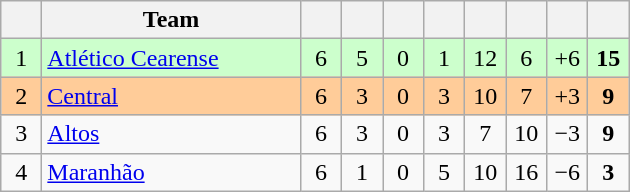<table class="wikitable" style="text-align: center;">
<tr>
<th width=20></th>
<th width=165>Team</th>
<th width=20></th>
<th width=20></th>
<th width=20></th>
<th width=20></th>
<th width=20></th>
<th width=20></th>
<th width=20></th>
<th width=20></th>
</tr>
<tr bgcolor=#ccffcc>
<td>1</td>
<td align=left> <a href='#'>Atlético Cearense</a></td>
<td>6</td>
<td>5</td>
<td>0</td>
<td>1</td>
<td>12</td>
<td>6</td>
<td>+6</td>
<td><strong>15</strong></td>
</tr>
<tr bgcolor=#ffcc99>
<td>2</td>
<td align=left> <a href='#'>Central</a></td>
<td>6</td>
<td>3</td>
<td>0</td>
<td>3</td>
<td>10</td>
<td>7</td>
<td>+3</td>
<td><strong>9</strong></td>
</tr>
<tr>
<td>3</td>
<td align=left> <a href='#'>Altos</a></td>
<td>6</td>
<td>3</td>
<td>0</td>
<td>3</td>
<td>7</td>
<td>10</td>
<td>−3</td>
<td><strong>9</strong></td>
</tr>
<tr>
<td>4</td>
<td align=left> <a href='#'>Maranhão</a></td>
<td>6</td>
<td>1</td>
<td>0</td>
<td>5</td>
<td>10</td>
<td>16</td>
<td>−6</td>
<td><strong>3</strong></td>
</tr>
</table>
